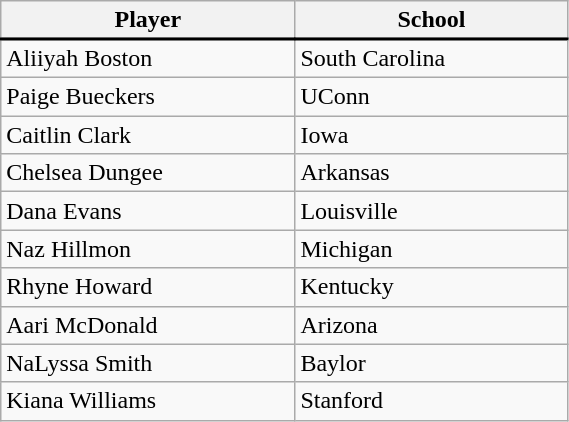<table class="wikitable" style="width:30%;">
<tr>
<th>Player</th>
<th>School</th>
</tr>
<tr>
</tr>
<tr style = "border-top:2px solid black;">
<td>Aliiyah Boston</td>
<td>South Carolina</td>
</tr>
<tr>
<td>Paige Bueckers</td>
<td>UConn</td>
</tr>
<tr>
<td>Caitlin Clark</td>
<td>Iowa</td>
</tr>
<tr>
<td>Chelsea Dungee</td>
<td>Arkansas</td>
</tr>
<tr>
<td>Dana Evans</td>
<td>Louisville</td>
</tr>
<tr>
<td>Naz Hillmon</td>
<td>Michigan</td>
</tr>
<tr>
<td>Rhyne Howard</td>
<td>Kentucky</td>
</tr>
<tr>
<td>Aari McDonald</td>
<td>Arizona</td>
</tr>
<tr>
<td>NaLyssa Smith</td>
<td>Baylor</td>
</tr>
<tr>
<td>Kiana Williams</td>
<td>Stanford</td>
</tr>
</table>
